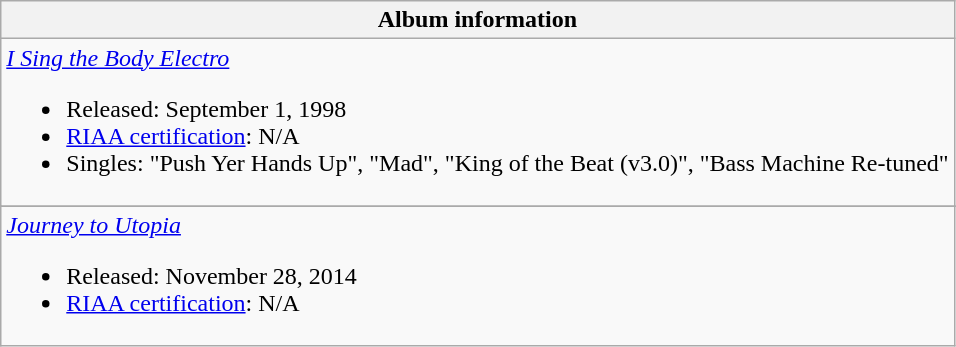<table class="wikitable">
<tr>
<th align="left">Album information</th>
</tr>
<tr>
<td align="left"><em><a href='#'>I Sing the Body Electro</a></em><br><ul><li>Released: September 1, 1998</li><li><a href='#'>RIAA certification</a>: N/A</li><li>Singles: "Push Yer Hands Up", "Mad", "King of the Beat (v3.0)", "Bass Machine Re-tuned"</li></ul></td>
</tr>
<tr>
</tr>
<tr>
<td align="left"><em><a href='#'>Journey to Utopia</a></em><br><ul><li>Released: November 28, 2014</li><li><a href='#'>RIAA certification</a>: N/A</li></ul></td>
</tr>
</table>
